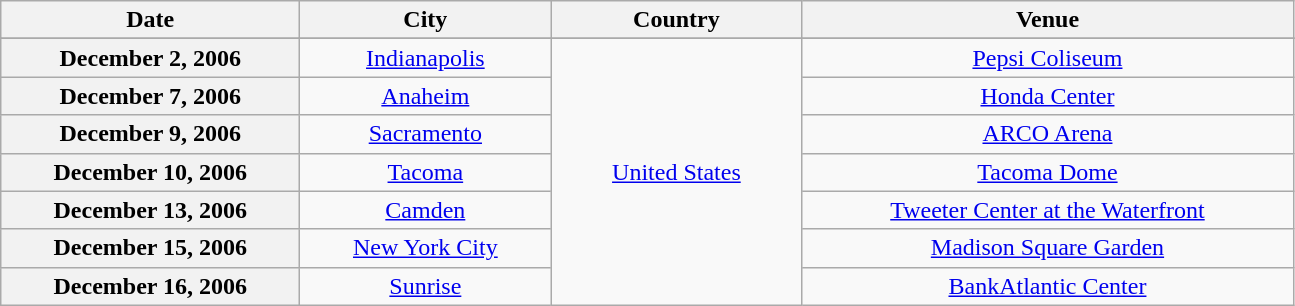<table class="wikitable plainrowheaders" style="text-align:center;">
<tr>
<th scope="col" style="width:12em;">Date</th>
<th scope="col" style="width:10em;">City</th>
<th scope="col" style="width:10em;">Country</th>
<th scope="col" style="width:20em;">Venue</th>
</tr>
<tr>
</tr>
<tr>
<th scope="row" style="text-align:center;">December 2, 2006</th>
<td><a href='#'>Indianapolis</a></td>
<td rowspan="7"><a href='#'>United States</a></td>
<td><a href='#'>Pepsi Coliseum</a></td>
</tr>
<tr>
<th scope="row" style="text-align:center;">December 7, 2006</th>
<td><a href='#'>Anaheim</a></td>
<td><a href='#'>Honda Center</a></td>
</tr>
<tr>
<th scope="row" style="text-align:center;">December 9, 2006</th>
<td><a href='#'>Sacramento</a></td>
<td><a href='#'>ARCO Arena</a></td>
</tr>
<tr>
<th scope="row" style="text-align:center;">December 10, 2006</th>
<td><a href='#'>Tacoma</a></td>
<td><a href='#'>Tacoma Dome</a></td>
</tr>
<tr>
<th scope="row" style="text-align:center;">December 13, 2006</th>
<td><a href='#'>Camden</a></td>
<td><a href='#'>Tweeter Center at the Waterfront</a></td>
</tr>
<tr>
<th scope="row" style="text-align:center;">December 15, 2006</th>
<td><a href='#'>New York City</a></td>
<td><a href='#'>Madison Square Garden</a></td>
</tr>
<tr>
<th scope="row" style="text-align:center;">December 16, 2006</th>
<td><a href='#'>Sunrise</a></td>
<td><a href='#'>BankAtlantic Center</a></td>
</tr>
</table>
